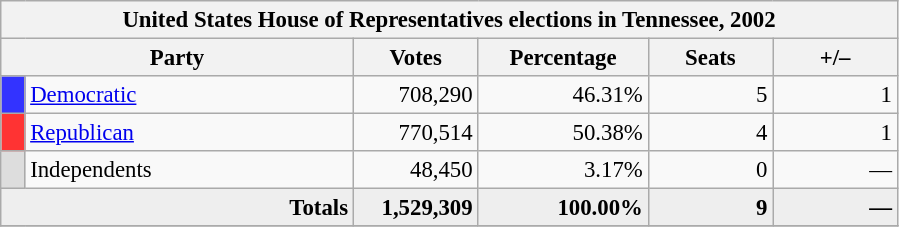<table class="wikitable" style="font-size: 95%;">
<tr>
<th colspan="6">United States House of Representatives elections in Tennessee, 2002</th>
</tr>
<tr>
<th colspan="2" style="width: 15em">Party</th>
<th style="width: 5em">Votes</th>
<th style="width: 7em">Percentage</th>
<th style="width: 5em">Seats</th>
<th style="width: 5em">+/–</th>
</tr>
<tr>
<th style="background-color:#3333FF; width: 3px"></th>
<td style="width: 130px"><a href='#'>Democratic</a></td>
<td align="right">708,290</td>
<td align="right">46.31%</td>
<td align="right">5</td>
<td align="right"> 1</td>
</tr>
<tr>
<th style="background-color:#FF3333; width: 3px"></th>
<td style="width: 130px"><a href='#'>Republican</a></td>
<td align="right">770,514</td>
<td align="right">50.38%</td>
<td align="right">4</td>
<td align="right"> 1</td>
</tr>
<tr>
<th style="background-color:#DDDDDD; width: 3px"></th>
<td style="width: 130px">Independents</td>
<td align="right">48,450</td>
<td align="right">3.17%</td>
<td align="right">0</td>
<td align="right">—</td>
</tr>
<tr bgcolor="#EEEEEE">
<td colspan="2" align="right"><strong>Totals</strong></td>
<td align="right"><strong>1,529,309</strong></td>
<td align="right"><strong>100.00%</strong></td>
<td align="right"><strong>9</strong></td>
<td align="right"><strong>—</strong></td>
</tr>
<tr bgcolor="#EEEEEE">
</tr>
</table>
